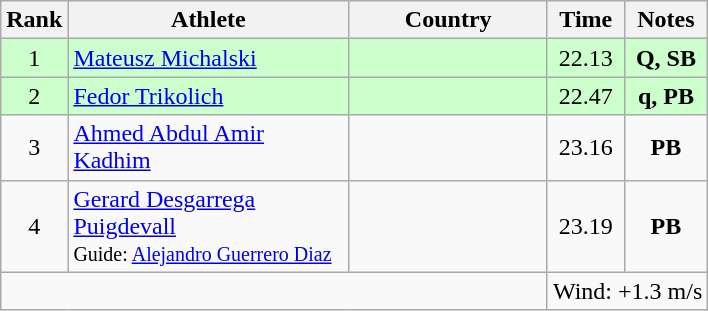<table class="wikitable sortable" style="text-align:center">
<tr>
<th>Rank</th>
<th style="width:180px">Athlete</th>
<th style="width:125px">Country</th>
<th>Time</th>
<th>Notes</th>
</tr>
<tr style="background:#cfc;">
<td>1</td>
<td style="text-align:left;"><a href='#'>Mateusz Michalski</a></td>
<td style="text-align:left;"></td>
<td>22.13</td>
<td><strong>Q, SB</strong></td>
</tr>
<tr style="background:#cfc;">
<td>2</td>
<td style="text-align:left;"><a href='#'>Fedor Trikolich</a></td>
<td style="text-align:left;"></td>
<td>22.47</td>
<td><strong>q, PB</strong></td>
</tr>
<tr>
<td>3</td>
<td style="text-align:left;"><a href='#'>Ahmed Abdul Amir Kadhim</a></td>
<td style="text-align:left;"></td>
<td>23.16</td>
<td><strong>PB</strong></td>
</tr>
<tr>
<td>4</td>
<td style="text-align:left;"><a href='#'>Gerard Desgarrega Puigdevall</a><br><small>Guide: <a href='#'>Alejandro Guerrero Diaz</a></small></td>
<td style="text-align:left;"></td>
<td>23.19</td>
<td><strong>PB</strong></td>
</tr>
<tr class="sortbottom">
<td colspan="3"></td>
<td colspan="2">Wind: +1.3 m/s</td>
</tr>
</table>
